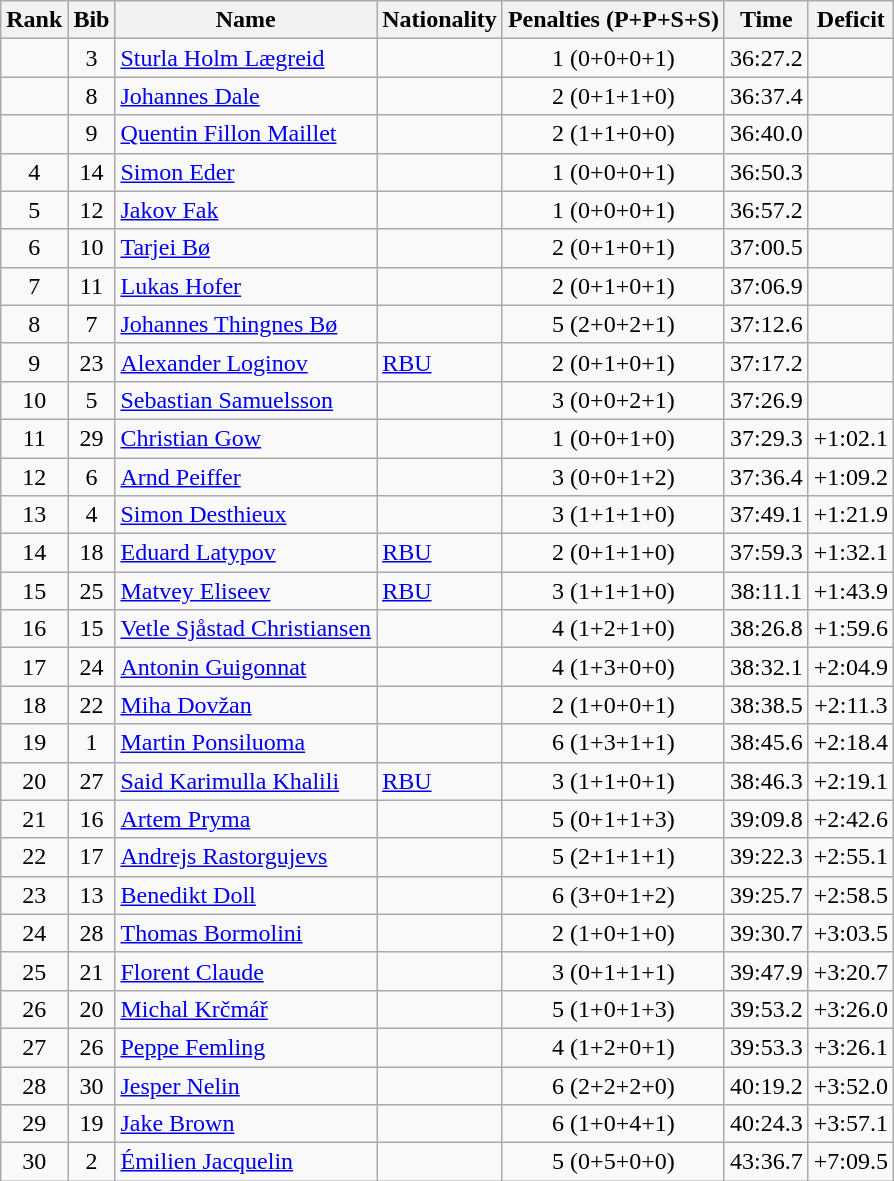<table class="wikitable sortable" style="text-align:center">
<tr>
<th>Rank</th>
<th>Bib</th>
<th>Name</th>
<th>Nationality</th>
<th>Penalties (P+P+S+S)</th>
<th>Time</th>
<th>Deficit</th>
</tr>
<tr>
<td></td>
<td>3</td>
<td align=left><a href='#'>Sturla Holm Lægreid</a></td>
<td align=left></td>
<td>1 (0+0+0+1)</td>
<td>36:27.2</td>
<td></td>
</tr>
<tr>
<td></td>
<td>8</td>
<td align=left><a href='#'>Johannes Dale</a></td>
<td align=left></td>
<td>2 (0+1+1+0)</td>
<td>36:37.4</td>
<td></td>
</tr>
<tr>
<td></td>
<td>9</td>
<td align=left><a href='#'>Quentin Fillon Maillet</a></td>
<td align=left></td>
<td>2 (1+1+0+0)</td>
<td>36:40.0</td>
<td></td>
</tr>
<tr>
<td>4</td>
<td>14</td>
<td align=left><a href='#'>Simon Eder</a></td>
<td align=left></td>
<td>1 (0+0+0+1)</td>
<td>36:50.3</td>
<td></td>
</tr>
<tr>
<td>5</td>
<td>12</td>
<td align=left><a href='#'>Jakov Fak</a></td>
<td align=left></td>
<td>1 (0+0+0+1)</td>
<td>36:57.2</td>
<td></td>
</tr>
<tr>
<td>6</td>
<td>10</td>
<td align=left><a href='#'>Tarjei Bø</a></td>
<td align=left></td>
<td>2 (0+1+0+1)</td>
<td>37:00.5</td>
<td></td>
</tr>
<tr>
<td>7</td>
<td>11</td>
<td align=left><a href='#'>Lukas Hofer</a></td>
<td align=left></td>
<td>2 (0+1+0+1)</td>
<td>37:06.9</td>
<td></td>
</tr>
<tr>
<td>8</td>
<td>7</td>
<td align=left><a href='#'>Johannes Thingnes Bø</a></td>
<td align=left></td>
<td>5 (2+0+2+1)</td>
<td>37:12.6</td>
<td></td>
</tr>
<tr>
<td>9</td>
<td>23</td>
<td align=left><a href='#'>Alexander Loginov</a></td>
<td align=left><a href='#'>RBU</a></td>
<td>2 (0+1+0+1)</td>
<td>37:17.2</td>
<td></td>
</tr>
<tr>
<td>10</td>
<td>5</td>
<td align=left><a href='#'>Sebastian Samuelsson</a></td>
<td align=left></td>
<td>3 (0+0+2+1)</td>
<td>37:26.9</td>
<td></td>
</tr>
<tr>
<td>11</td>
<td>29</td>
<td align=left><a href='#'>Christian Gow</a></td>
<td align=left></td>
<td>1 (0+0+1+0)</td>
<td>37:29.3</td>
<td>+1:02.1</td>
</tr>
<tr>
<td>12</td>
<td>6</td>
<td align=left><a href='#'>Arnd Peiffer</a></td>
<td align=left></td>
<td>3 (0+0+1+2)</td>
<td>37:36.4</td>
<td>+1:09.2</td>
</tr>
<tr>
<td>13</td>
<td>4</td>
<td align=left><a href='#'>Simon Desthieux</a></td>
<td align=left></td>
<td>3 (1+1+1+0)</td>
<td>37:49.1</td>
<td>+1:21.9</td>
</tr>
<tr>
<td>14</td>
<td>18</td>
<td align=left><a href='#'>Eduard Latypov</a></td>
<td align=left><a href='#'>RBU</a></td>
<td>2 (0+1+1+0)</td>
<td>37:59.3</td>
<td>+1:32.1</td>
</tr>
<tr>
<td>15</td>
<td>25</td>
<td align=left><a href='#'>Matvey Eliseev</a></td>
<td align=left><a href='#'>RBU</a></td>
<td>3 (1+1+1+0)</td>
<td>38:11.1</td>
<td>+1:43.9</td>
</tr>
<tr>
<td>16</td>
<td>15</td>
<td align=left><a href='#'>Vetle Sjåstad Christiansen</a></td>
<td align=left></td>
<td>4 (1+2+1+0)</td>
<td>38:26.8</td>
<td>+1:59.6</td>
</tr>
<tr>
<td>17</td>
<td>24</td>
<td align=left><a href='#'>Antonin Guigonnat</a></td>
<td align=left></td>
<td>4 (1+3+0+0)</td>
<td>38:32.1</td>
<td>+2:04.9</td>
</tr>
<tr>
<td>18</td>
<td>22</td>
<td align=left><a href='#'>Miha Dovžan</a></td>
<td align=left></td>
<td>2 (1+0+0+1)</td>
<td>38:38.5</td>
<td>+2:11.3</td>
</tr>
<tr>
<td>19</td>
<td>1</td>
<td align=left><a href='#'>Martin Ponsiluoma</a></td>
<td align=left></td>
<td>6 (1+3+1+1)</td>
<td>38:45.6</td>
<td>+2:18.4</td>
</tr>
<tr>
<td>20</td>
<td>27</td>
<td align=left><a href='#'>Said Karimulla Khalili</a></td>
<td align=left><a href='#'>RBU</a></td>
<td>3 (1+1+0+1)</td>
<td>38:46.3</td>
<td>+2:19.1</td>
</tr>
<tr>
<td>21</td>
<td>16</td>
<td align=left><a href='#'>Artem Pryma</a></td>
<td align=left></td>
<td>5 (0+1+1+3)</td>
<td>39:09.8</td>
<td>+2:42.6</td>
</tr>
<tr>
<td>22</td>
<td>17</td>
<td align=left><a href='#'>Andrejs Rastorgujevs</a></td>
<td align=left></td>
<td>5 (2+1+1+1)</td>
<td>39:22.3</td>
<td>+2:55.1</td>
</tr>
<tr>
<td>23</td>
<td>13</td>
<td align=left><a href='#'>Benedikt Doll</a></td>
<td align=left></td>
<td>6 (3+0+1+2)</td>
<td>39:25.7</td>
<td>+2:58.5</td>
</tr>
<tr>
<td>24</td>
<td>28</td>
<td align=left><a href='#'>Thomas Bormolini</a></td>
<td align=left></td>
<td>2 (1+0+1+0)</td>
<td>39:30.7</td>
<td>+3:03.5</td>
</tr>
<tr>
<td>25</td>
<td>21</td>
<td align=left><a href='#'>Florent Claude</a></td>
<td align=left></td>
<td>3 (0+1+1+1)</td>
<td>39:47.9</td>
<td>+3:20.7</td>
</tr>
<tr>
<td>26</td>
<td>20</td>
<td align=left><a href='#'>Michal Krčmář</a></td>
<td align=left></td>
<td>5 (1+0+1+3)</td>
<td>39:53.2</td>
<td>+3:26.0</td>
</tr>
<tr>
<td>27</td>
<td>26</td>
<td align=left><a href='#'>Peppe Femling</a></td>
<td align=left></td>
<td>4 (1+2+0+1)</td>
<td>39:53.3</td>
<td>+3:26.1</td>
</tr>
<tr>
<td>28</td>
<td>30</td>
<td align=left><a href='#'>Jesper Nelin</a></td>
<td align=left></td>
<td>6 (2+2+2+0)</td>
<td>40:19.2</td>
<td>+3:52.0</td>
</tr>
<tr>
<td>29</td>
<td>19</td>
<td align=left><a href='#'>Jake Brown</a></td>
<td align=left></td>
<td>6 (1+0+4+1)</td>
<td>40:24.3</td>
<td>+3:57.1</td>
</tr>
<tr>
<td>30</td>
<td>2</td>
<td align=left><a href='#'>Émilien Jacquelin</a></td>
<td align=left></td>
<td>5 (0+5+0+0)</td>
<td>43:36.7</td>
<td>+7:09.5</td>
</tr>
</table>
